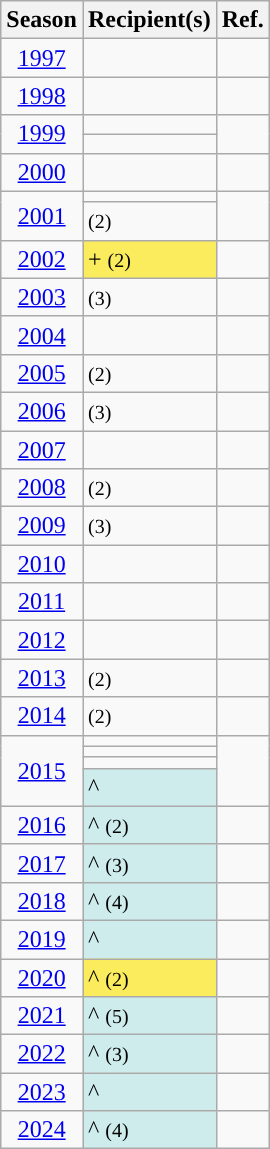<table class="wikitable sortable" style="text-align:center">
<tr>
<th>Season</th>
<th>Recipient(s)</th>
<th class=unsortable>Ref.</th>
</tr>
<tr>
<td><a href='#'>1997</a></td>
<td align=left></td>
<td></td>
</tr>
<tr>
<td><a href='#'>1998</a></td>
<td align=left></td>
<td></td>
</tr>
<tr>
<td rowspan=2><a href='#'>1999</a></td>
<td align=left></td>
<td rowspan=2></td>
</tr>
<tr>
<td align=left></td>
</tr>
<tr>
<td><a href='#'>2000</a></td>
<td align=left></td>
<td></td>
</tr>
<tr>
<td rowspan=2><a href='#'>2001</a></td>
<td align=left></td>
<td rowspan=2></td>
</tr>
<tr>
<td align=left> <small>(2)</small></td>
</tr>
<tr>
<td><a href='#'>2002</a></td>
<td style="text-align:left; background:#fbec5d;">+ <small>(2)</small></td>
<td></td>
</tr>
<tr>
<td><a href='#'>2003</a></td>
<td align=left> <small>(3)</small></td>
<td></td>
</tr>
<tr>
<td><a href='#'>2004</a></td>
<td align=left></td>
<td></td>
</tr>
<tr>
<td><a href='#'>2005</a></td>
<td align=left> <small>(2)</small></td>
<td></td>
</tr>
<tr>
<td><a href='#'>2006</a></td>
<td align=left> <small>(3)</small></td>
<td></td>
</tr>
<tr>
<td><a href='#'>2007</a></td>
<td align=left></td>
<td></td>
</tr>
<tr>
<td><a href='#'>2008</a></td>
<td align=left> <small>(2)</small></td>
<td></td>
</tr>
<tr>
<td><a href='#'>2009</a></td>
<td align=left> <small>(3)</small></td>
<td></td>
</tr>
<tr>
<td><a href='#'>2010</a></td>
<td align=left></td>
<td></td>
</tr>
<tr>
<td><a href='#'>2011</a></td>
<td style="text-align:left;"></td>
<td></td>
</tr>
<tr>
<td><a href='#'>2012</a></td>
<td align=left></td>
<td></td>
</tr>
<tr>
<td><a href='#'>2013</a></td>
<td align=left> <small>(2)</small></td>
<td></td>
</tr>
<tr>
<td><a href='#'>2014</a></td>
<td style="text-align:left;"> <small>(2)</small></td>
<td></td>
</tr>
<tr>
<td rowspan=4><a href='#'>2015</a></td>
<td style="text-align:left;"></td>
<td rowspan=4></td>
</tr>
<tr>
<td style="text-align:left;"></td>
</tr>
<tr>
<td style="text-align:left;"></td>
</tr>
<tr>
<td style="text-align:left; background:#cfecec;">^</td>
</tr>
<tr>
<td><a href='#'>2016</a></td>
<td style="text-align:left; background:#cfecec;">^ <small>(2)</small></td>
<td></td>
</tr>
<tr>
<td><a href='#'>2017</a></td>
<td style="text-align:left; background:#cfecec;">^ <small>(3)</small></td>
<td></td>
</tr>
<tr>
<td><a href='#'>2018</a></td>
<td style="text-align:left; background:#cfecec;">^ <small>(4)</small></td>
<td></td>
</tr>
<tr>
<td><a href='#'>2019</a></td>
<td style="text-align:left; background:#cfecec;">^</td>
<td></td>
</tr>
<tr>
<td><a href='#'>2020</a></td>
<td style="text-align:left; background:#fbec5d;">^ <small>(2)</small></td>
<td></td>
</tr>
<tr>
<td><a href='#'>2021</a></td>
<td style="text-align:left; background:#cfecec;">^ <small>(5)</small></td>
<td></td>
</tr>
<tr>
<td><a href='#'>2022</a></td>
<td style="text-align:left; background:#cfecec;">^ <small>(3)</small></td>
<td></td>
</tr>
<tr>
<td><a href='#'>2023</a></td>
<td style="text-align:left; background:#cfecec;">^ <small></small></td>
<td></td>
</tr>
<tr>
<td><a href='#'>2024</a></td>
<td style="text-align:left; background:#cfecec;">^ <small>(4)</small></td>
<td></td>
</tr>
</table>
